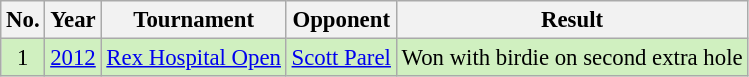<table class="wikitable" style="font-size:95%;">
<tr>
<th>No.</th>
<th>Year</th>
<th>Tournament</th>
<th>Opponent</th>
<th>Result</th>
</tr>
<tr style="background:#D0F0C0;">
<td align=center>1</td>
<td align=center><a href='#'>2012</a></td>
<td><a href='#'>Rex Hospital Open</a></td>
<td> <a href='#'>Scott Parel</a></td>
<td>Won with birdie on second extra hole</td>
</tr>
</table>
